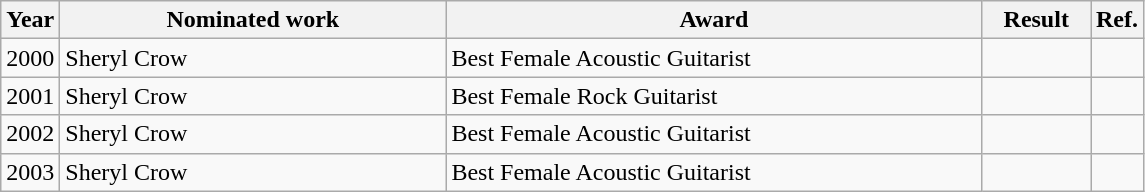<table class="wikitable">
<tr>
<th>Year</th>
<th width="250">Nominated work</th>
<th width="350">Award</th>
<th width="65">Result</th>
<th>Ref.</th>
</tr>
<tr>
<td align="center">2000</td>
<td>Sheryl Crow</td>
<td>Best Female Acoustic Guitarist</td>
<td></td>
<td align="center"></td>
</tr>
<tr>
<td align="center">2001</td>
<td>Sheryl Crow</td>
<td>Best Female Rock Guitarist</td>
<td></td>
<td align="center"></td>
</tr>
<tr>
<td align="center">2002</td>
<td>Sheryl Crow</td>
<td>Best Female Acoustic Guitarist</td>
<td></td>
<td align="center"></td>
</tr>
<tr>
<td align="center">2003</td>
<td>Sheryl Crow</td>
<td>Best Female Acoustic Guitarist</td>
<td></td>
<td align="center"></td>
</tr>
</table>
